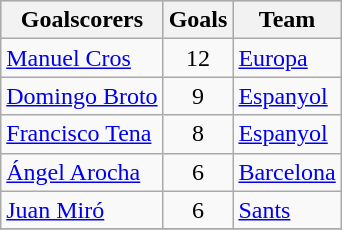<table class="wikitable sortable" class="wikitable">
<tr style="background:#ccc; text-align:center;">
<th>Goalscorers</th>
<th>Goals</th>
<th>Team</th>
</tr>
<tr>
<td> <a href='#'>Manuel Cros</a></td>
<td style="text-align:center;">12</td>
<td><a href='#'>Europa</a></td>
</tr>
<tr>
<td> <a href='#'>Domingo Broto</a></td>
<td style="text-align:center;">9</td>
<td><a href='#'>Espanyol</a></td>
</tr>
<tr>
<td> <a href='#'>Francisco Tena</a></td>
<td style="text-align:center;">8</td>
<td><a href='#'>Espanyol</a></td>
</tr>
<tr>
<td> <a href='#'>Ángel Arocha</a></td>
<td style="text-align:center;">6</td>
<td><a href='#'>Barcelona</a></td>
</tr>
<tr>
<td> <a href='#'>Juan Miró</a></td>
<td style="text-align:center;">6</td>
<td><a href='#'>Sants</a></td>
</tr>
<tr>
</tr>
</table>
